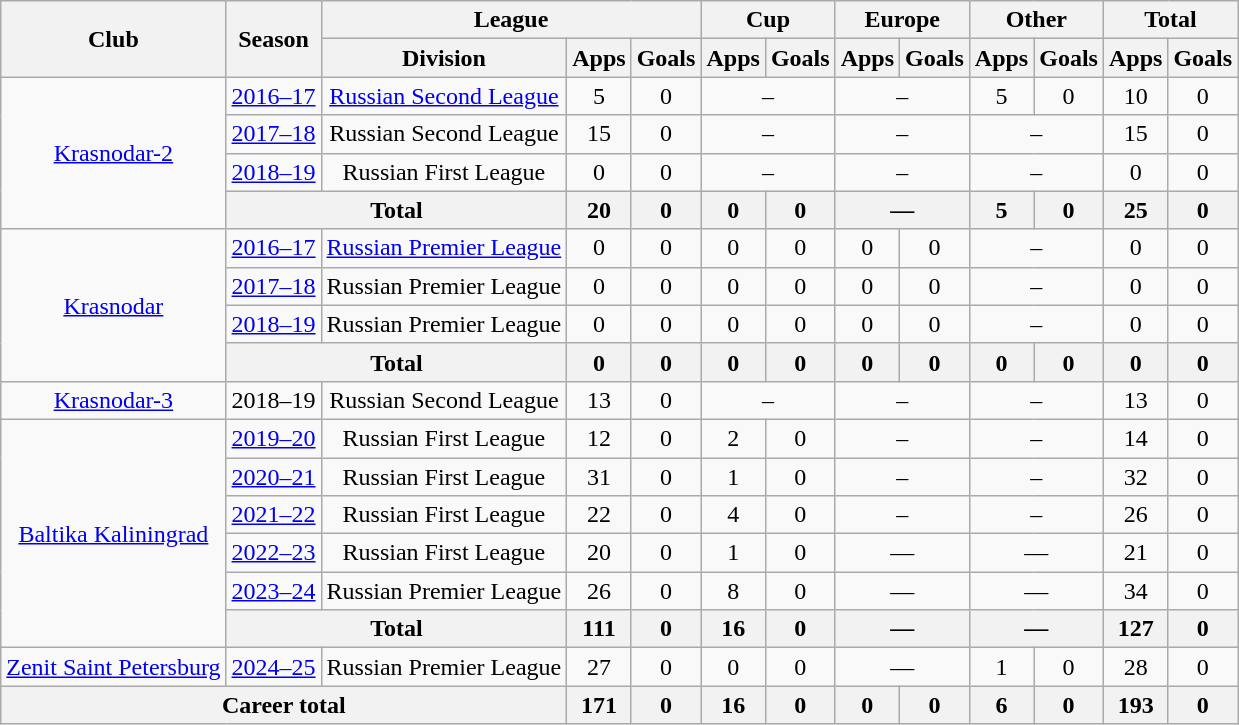<table class="wikitable" style="text-align: center;">
<tr>
<th rowspan="2">Club</th>
<th rowspan="2">Season</th>
<th colspan="3">League</th>
<th colspan="2">Cup</th>
<th colspan="2">Europe</th>
<th colspan="2">Other</th>
<th colspan="2">Total</th>
</tr>
<tr>
<th>Division</th>
<th>Apps</th>
<th>Goals</th>
<th>Apps</th>
<th>Goals</th>
<th>Apps</th>
<th>Goals</th>
<th>Apps</th>
<th>Goals</th>
<th>Apps</th>
<th>Goals</th>
</tr>
<tr>
<td rowspan="4"><a href='#'>Krasnodar-2</a></td>
<td><a href='#'>2016–17</a></td>
<td><a href='#'>Russian Second League</a></td>
<td>5</td>
<td>0</td>
<td colspan=2>–</td>
<td colspan=2>–</td>
<td>5</td>
<td>0</td>
<td>10</td>
<td>0</td>
</tr>
<tr>
<td><a href='#'>2017–18</a></td>
<td>Russian Second League</td>
<td>15</td>
<td>0</td>
<td colspan=2>–</td>
<td colspan=2>–</td>
<td colspan=2>–</td>
<td>15</td>
<td>0</td>
</tr>
<tr>
<td><a href='#'>2018–19</a></td>
<td>Russian First League</td>
<td>0</td>
<td>0</td>
<td colspan=2>–</td>
<td colspan=2>–</td>
<td colspan=2>–</td>
<td>0</td>
<td>0</td>
</tr>
<tr>
<th colspan=2>Total</th>
<th>20</th>
<th>0</th>
<th>0</th>
<th>0</th>
<th colspan="2">—</th>
<th>5</th>
<th>0</th>
<th>25</th>
<th>0</th>
</tr>
<tr>
<td rowspan="4"><a href='#'>Krasnodar</a></td>
<td><a href='#'>2016–17</a></td>
<td><a href='#'>Russian Premier League</a></td>
<td>0</td>
<td>0</td>
<td>0</td>
<td>0</td>
<td>0</td>
<td>0</td>
<td colspan=2>–</td>
<td>0</td>
<td>0</td>
</tr>
<tr>
<td><a href='#'>2017–18</a></td>
<td>Russian Premier League</td>
<td>0</td>
<td>0</td>
<td>0</td>
<td>0</td>
<td>0</td>
<td>0</td>
<td colspan=2>–</td>
<td>0</td>
<td>0</td>
</tr>
<tr>
<td><a href='#'>2018–19</a></td>
<td>Russian Premier League</td>
<td>0</td>
<td>0</td>
<td>0</td>
<td>0</td>
<td>0</td>
<td>0</td>
<td colspan=2>–</td>
<td>0</td>
<td>0</td>
</tr>
<tr>
<th colspan="2">Total</th>
<th>0</th>
<th>0</th>
<th>0</th>
<th>0</th>
<th>0</th>
<th>0</th>
<th>0</th>
<th>0</th>
<th>0</th>
<th>0</th>
</tr>
<tr>
<td><a href='#'>Krasnodar-3</a></td>
<td>2018–19</td>
<td>Russian Second League</td>
<td>13</td>
<td>0</td>
<td colspan=2>–</td>
<td colspan=2>–</td>
<td colspan=2>–</td>
<td>13</td>
<td>0</td>
</tr>
<tr>
<td rowspan="6"><a href='#'>Baltika Kaliningrad</a></td>
<td><a href='#'>2019–20</a></td>
<td>Russian First League</td>
<td>12</td>
<td>0</td>
<td>2</td>
<td>0</td>
<td colspan=2>–</td>
<td colspan=2>–</td>
<td>14</td>
<td>0</td>
</tr>
<tr>
<td><a href='#'>2020–21</a></td>
<td>Russian First League</td>
<td>31</td>
<td>0</td>
<td>1</td>
<td>0</td>
<td colspan=2>–</td>
<td colspan=2>–</td>
<td>32</td>
<td>0</td>
</tr>
<tr>
<td><a href='#'>2021–22</a></td>
<td>Russian First League</td>
<td>22</td>
<td>0</td>
<td>4</td>
<td>0</td>
<td colspan=2>–</td>
<td colspan=2>–</td>
<td>26</td>
<td>0</td>
</tr>
<tr>
<td><a href='#'>2022–23</a></td>
<td>Russian First League</td>
<td>20</td>
<td>0</td>
<td>1</td>
<td>0</td>
<td colspan="2">—</td>
<td colspan="2">—</td>
<td>21</td>
<td>0</td>
</tr>
<tr>
<td><a href='#'>2023–24</a></td>
<td>Russian Premier League</td>
<td>26</td>
<td>0</td>
<td>8</td>
<td>0</td>
<td colspan="2">—</td>
<td colspan="2">—</td>
<td>34</td>
<td>0</td>
</tr>
<tr>
<th colspan="2">Total</th>
<th>111</th>
<th>0</th>
<th>16</th>
<th>0</th>
<th colspan="2">—</th>
<th colspan="2">—</th>
<th>127</th>
<th>0</th>
</tr>
<tr>
<td><a href='#'>Zenit Saint Petersburg</a></td>
<td><a href='#'>2024–25</a></td>
<td>Russian Premier League</td>
<td>27</td>
<td>0</td>
<td>0</td>
<td>0</td>
<td colspan="2">—</td>
<td>1</td>
<td>0</td>
<td>28</td>
<td>0</td>
</tr>
<tr>
<th colspan="3">Career total</th>
<th>171</th>
<th>0</th>
<th>16</th>
<th>0</th>
<th>0</th>
<th>0</th>
<th>6</th>
<th>0</th>
<th>193</th>
<th>0</th>
</tr>
</table>
